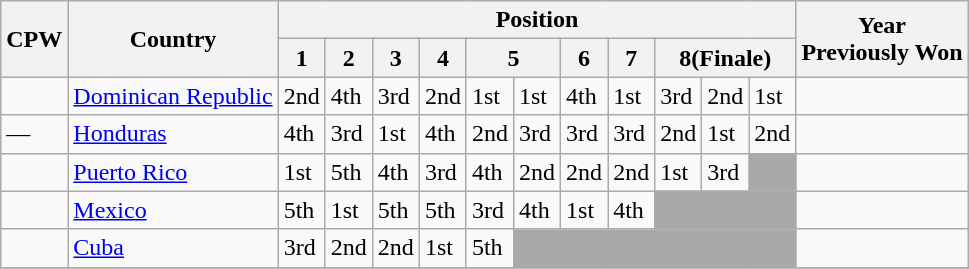<table class="wikitable">
<tr>
<th rowspan=2>CPW</th>
<th rowspan=2>Country</th>
<th colspan=11>Position</th>
<th rowspan=2>Year<br>Previously Won</th>
</tr>
<tr>
<th>1</th>
<th>2</th>
<th>3</th>
<th>4</th>
<th colspan=2>5</th>
<th>6</th>
<th>7</th>
<th colspan=3>8(Finale)</th>
</tr>
<tr>
<td></td>
<td> <a href='#'>Dominican Republic</a></td>
<td>2nd</td>
<td>4th</td>
<td>3rd</td>
<td>2nd</td>
<td><span>1st</span></td>
<td><span>1st</span></td>
<td><span>4th</span></td>
<td><span>1st</span></td>
<td><span>3rd</span></td>
<td>2nd</td>
<td><span>1st</span></td>
<td></td>
</tr>
<tr>
<td>—</td>
<td> <a href='#'>Honduras</a></td>
<td>4th</td>
<td>3rd</td>
<td><span>1st</span></td>
<td>4th</td>
<td>2nd</td>
<td>3rd</td>
<td>3rd</td>
<td>3rd</td>
<td>2nd</td>
<td><span>1st</span></td>
<td><span>2nd</span></td>
<td></td>
</tr>
<tr>
<td></td>
<td> <a href='#'>Puerto Rico</a></td>
<td><span>1st</span></td>
<td><span>5th</span></td>
<td>4th</td>
<td>3rd</td>
<td>4th</td>
<td>2nd</td>
<td>2nd</td>
<td>2nd</td>
<td><span>1st</span></td>
<td><span>3rd</span></td>
<td style="background:darkgrey;" colspan="1"></td>
<td></td>
</tr>
<tr>
<td></td>
<td> <a href='#'>Mexico</a></td>
<td><span>5th</span></td>
<td><span>1st</span></td>
<td><span>5th</span></td>
<td><span>5th</span></td>
<td>3rd</td>
<td><span>4th</span></td>
<td><span>1st</span></td>
<td><span>4th</span></td>
<td style="background:darkgrey;" colspan="3"></td>
<td></td>
</tr>
<tr>
<td></td>
<td> <a href='#'>Cuba</a></td>
<td>3rd</td>
<td>2nd</td>
<td>2nd</td>
<td><span>1st</span></td>
<td><span>5th</span></td>
<td style="background:darkgrey;" colspan="6"></td>
<td></td>
</tr>
<tr>
</tr>
</table>
